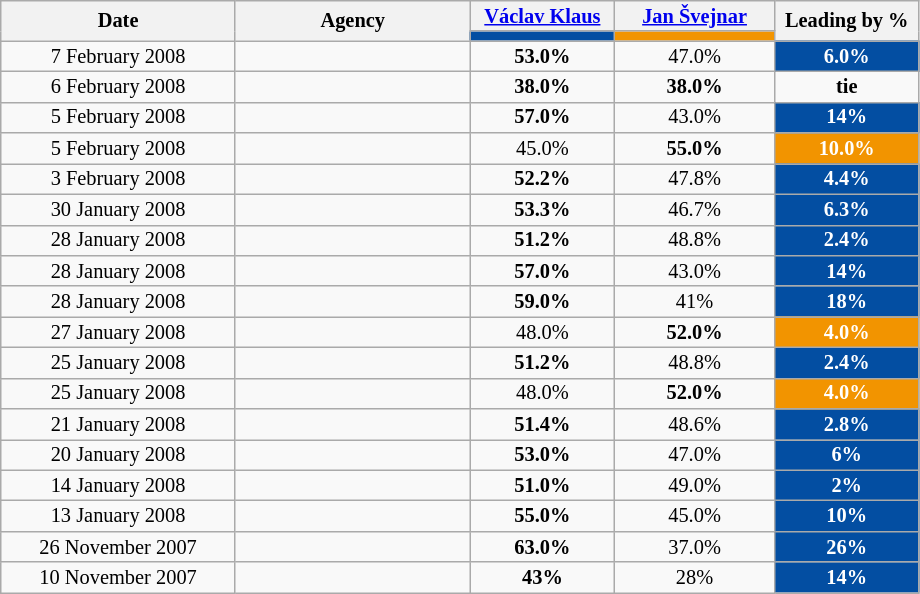<table class="wikitable" style=text-align:center;font-size:85%;line-height:14px;">
<tr>
<th style="width:150px;" rowspan="2">Date</th>
<th style="width:150px;" rowspan="2">Agency</th>
<th style="width:90px;"><a href='#'>Václav Klaus</a><br><small></small></th>
<th style="width:100px;"><a href='#'>Jan Švejnar</a><br><small></small></th>
<th style="width:90px;" rowspan="2">Leading by %</th>
</tr>
<tr>
<th style="background:#034EA2; width:40px;"></th>
<th style="background:#F29400; width:40px;"></th>
</tr>
<tr>
<td>7 February 2008</td>
<td></td>
<td><strong>53.0%</strong></td>
<td>47.0%</td>
<td style="background:#034EA2; color:white;"><strong>6.0%</strong></td>
</tr>
<tr>
<td>6 February 2008</td>
<td></td>
<td><strong>38.0%</strong></td>
<td><strong>38.0%</strong></td>
<td><strong>tie</strong></td>
</tr>
<tr>
<td>5 February 2008</td>
<td></td>
<td><strong>57.0%</strong></td>
<td>43.0%</td>
<td style="background:#034EA2; color:white;"><strong>14%</strong></td>
</tr>
<tr>
<td>5 February 2008</td>
<td></td>
<td>45.0%</td>
<td><strong>55.0%</strong></td>
<td style="background:#F29400; color:white;"><strong>10.0%</strong></td>
</tr>
<tr>
<td>3 February 2008</td>
<td></td>
<td><strong>52.2%</strong></td>
<td>47.8%</td>
<td style="background:#034EA2; color:white;"><strong>4.4%</strong></td>
</tr>
<tr>
<td>30 January 2008</td>
<td></td>
<td><strong>53.3%</strong></td>
<td>46.7%</td>
<td style="background:#034EA2; color:white;"><strong>6.3%</strong></td>
</tr>
<tr>
<td>28 January 2008</td>
<td></td>
<td><strong>51.2%</strong></td>
<td>48.8%</td>
<td style="background:#034EA2; color:white;"><strong>2.4%</strong></td>
</tr>
<tr>
<td>28 January 2008</td>
<td></td>
<td><strong>57.0%</strong></td>
<td>43.0%</td>
<td style="background:#034EA2; color:white;"><strong>14%</strong></td>
</tr>
<tr>
<td>28 January 2008</td>
<td></td>
<td><strong>59.0%</strong></td>
<td>41%</td>
<td style="background:#034EA2; color:white;"><strong>18%</strong></td>
</tr>
<tr>
<td>27 January 2008</td>
<td></td>
<td>48.0%</td>
<td><strong>52.0%</strong></td>
<td style="background:#F29400; color:white;"><strong>4.0%</strong></td>
</tr>
<tr>
<td>25 January 2008</td>
<td></td>
<td><strong>51.2%</strong></td>
<td>48.8%</td>
<td style="background:#034EA2; color:white;"><strong>2.4%</strong></td>
</tr>
<tr>
<td>25 January 2008</td>
<td></td>
<td>48.0%</td>
<td><strong>52.0%</strong></td>
<td style="background:#F29400; color:white;"><strong>4.0%</strong></td>
</tr>
<tr>
<td>21 January 2008</td>
<td></td>
<td><strong>51.4%</strong></td>
<td>48.6%</td>
<td style="background:#034EA2; color:white;"><strong>2.8%</strong></td>
</tr>
<tr>
<td>20 January 2008</td>
<td></td>
<td><strong>53.0%</strong></td>
<td>47.0%</td>
<td style="background:#034EA2; color:white;"><strong>6%</strong></td>
</tr>
<tr>
<td>14 January 2008</td>
<td></td>
<td><strong>51.0%</strong></td>
<td>49.0%</td>
<td style="background:#034EA2; color:white;"><strong>2%</strong></td>
</tr>
<tr>
<td>13 January 2008</td>
<td></td>
<td><strong>55.0%</strong></td>
<td>45.0%</td>
<td style="background:#034EA2; color:white;"><strong>10%</strong></td>
</tr>
<tr>
<td>26 November 2007</td>
<td></td>
<td><strong>63.0%</strong></td>
<td>37.0%</td>
<td style="background:#034EA2; color:white;"><strong>26%</strong></td>
</tr>
<tr>
<td>10 November 2007</td>
<td></td>
<td><strong>43%</strong></td>
<td>28%</td>
<td style="background:#034EA2; color:white;"><strong>14%</strong></td>
</tr>
</table>
